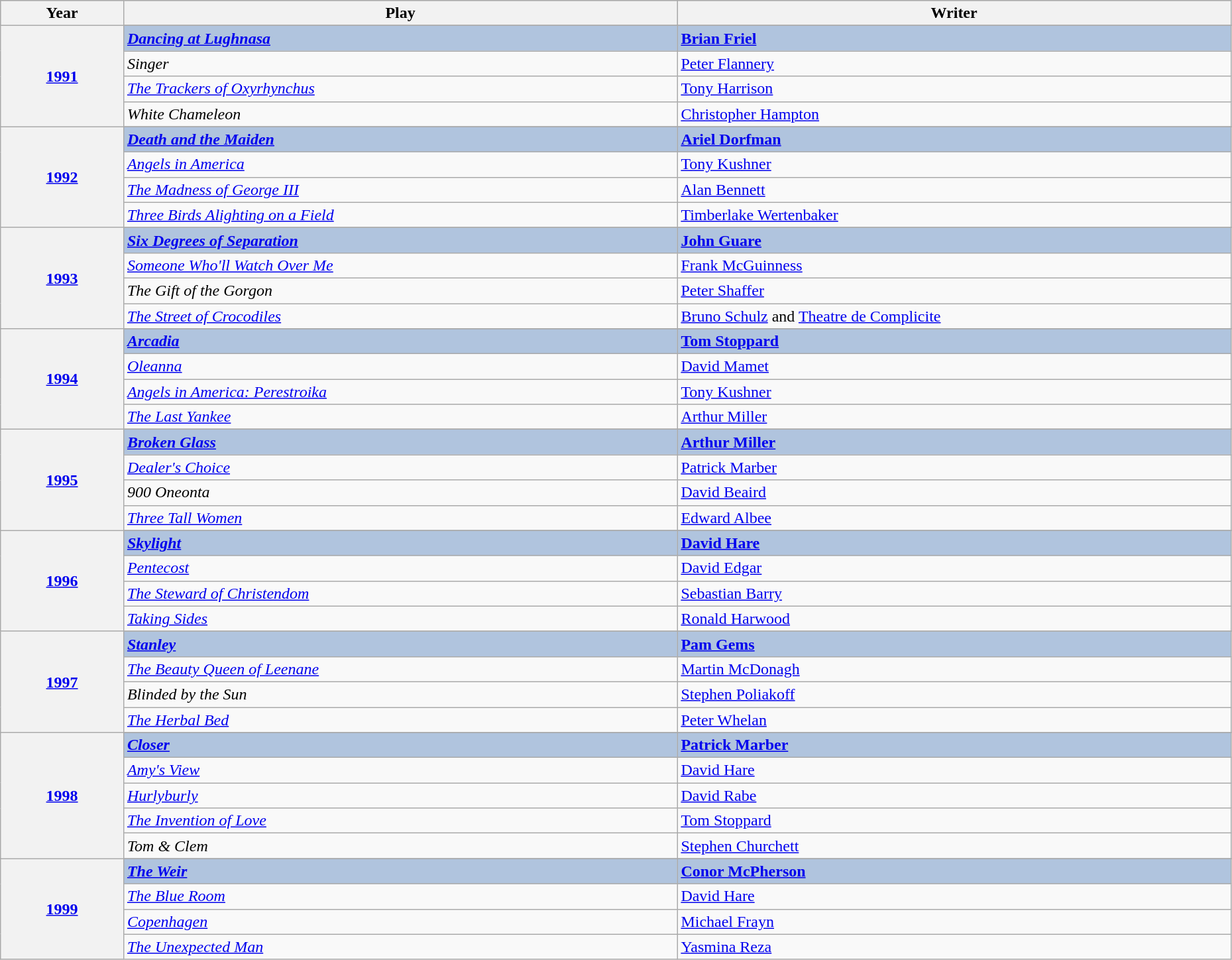<table class="wikitable" style="width:98%;">
<tr style="background:#bebebe;">
<th style="width:10%;">Year</th>
<th style="width:45%;">Play</th>
<th style="width:45%;">Writer</th>
</tr>
<tr>
<th rowspan="5" align="center"><a href='#'>1991</a></th>
</tr>
<tr style="background:#B0C4DE">
<td><strong><em><a href='#'>Dancing at Lughnasa</a></em></strong></td>
<td><strong><a href='#'>Brian Friel</a></strong></td>
</tr>
<tr>
<td><em>Singer</em></td>
<td><a href='#'>Peter Flannery</a></td>
</tr>
<tr>
<td><em><a href='#'>The Trackers of Oxyrhynchus</a></em></td>
<td><a href='#'>Tony Harrison</a></td>
</tr>
<tr>
<td><em>White Chameleon</em></td>
<td><a href='#'>Christopher Hampton</a></td>
</tr>
<tr>
<th rowspan="5" align="center"><a href='#'>1992</a></th>
</tr>
<tr style="background:#B0C4DE">
<td><strong><em><a href='#'>Death and the Maiden</a></em></strong></td>
<td><strong><a href='#'>Ariel Dorfman</a></strong></td>
</tr>
<tr>
<td><em><a href='#'>Angels in America</a></em></td>
<td><a href='#'>Tony Kushner</a></td>
</tr>
<tr>
<td><em><a href='#'>The Madness of George III</a></em></td>
<td><a href='#'>Alan Bennett</a></td>
</tr>
<tr>
<td><em><a href='#'>Three Birds Alighting on a Field</a></em></td>
<td><a href='#'>Timberlake Wertenbaker</a></td>
</tr>
<tr>
<th rowspan="5" align="center"><a href='#'>1993</a></th>
</tr>
<tr style="background:#B0C4DE">
<td><strong><em><a href='#'>Six Degrees of Separation</a></em></strong></td>
<td><strong><a href='#'>John Guare</a></strong></td>
</tr>
<tr>
<td><em><a href='#'>Someone Who'll Watch Over Me</a></em></td>
<td><a href='#'>Frank McGuinness</a></td>
</tr>
<tr>
<td><em>The Gift of the Gorgon</em></td>
<td><a href='#'>Peter Shaffer</a></td>
</tr>
<tr>
<td><em><a href='#'>The Street of Crocodiles</a></em></td>
<td><a href='#'>Bruno Schulz</a> and <a href='#'>Theatre de Complicite</a></td>
</tr>
<tr>
<th rowspan="5" align="center"><a href='#'>1994</a></th>
</tr>
<tr style="background:#B0C4DE">
<td><strong><em><a href='#'>Arcadia</a></em></strong></td>
<td><strong><a href='#'>Tom Stoppard</a></strong></td>
</tr>
<tr>
<td><em><a href='#'>Oleanna</a></em></td>
<td><a href='#'>David Mamet</a></td>
</tr>
<tr>
<td><em><a href='#'>Angels in America: Perestroika</a></em></td>
<td><a href='#'>Tony Kushner</a></td>
</tr>
<tr>
<td><em><a href='#'>The Last Yankee</a></em></td>
<td><a href='#'>Arthur Miller</a></td>
</tr>
<tr>
<th rowspan="5" align="center"><a href='#'>1995</a></th>
</tr>
<tr style="background:#B0C4DE">
<td><strong><em><a href='#'>Broken Glass</a></em></strong></td>
<td><strong><a href='#'>Arthur Miller</a></strong></td>
</tr>
<tr>
<td><em><a href='#'>Dealer's Choice</a></em></td>
<td><a href='#'>Patrick Marber</a></td>
</tr>
<tr>
<td><em>900 Oneonta</em></td>
<td><a href='#'>David Beaird</a></td>
</tr>
<tr>
<td><em><a href='#'>Three Tall Women</a></em></td>
<td><a href='#'>Edward Albee</a></td>
</tr>
<tr>
<th rowspan="5" align="center"><a href='#'>1996</a></th>
</tr>
<tr style="background:#B0C4DE">
<td><strong><em><a href='#'>Skylight</a></em></strong></td>
<td><strong><a href='#'>David Hare</a></strong></td>
</tr>
<tr>
<td><em><a href='#'>Pentecost</a></em></td>
<td><a href='#'>David Edgar</a></td>
</tr>
<tr>
<td><em><a href='#'>The Steward of Christendom</a></em></td>
<td><a href='#'>Sebastian Barry</a></td>
</tr>
<tr>
<td><em><a href='#'>Taking Sides</a></em></td>
<td><a href='#'>Ronald Harwood</a></td>
</tr>
<tr>
<th rowspan="5" align="center"><a href='#'>1997</a></th>
</tr>
<tr style="background:#B0C4DE">
<td><strong><em><a href='#'>Stanley</a></em></strong></td>
<td><strong><a href='#'>Pam Gems</a></strong></td>
</tr>
<tr>
<td><em><a href='#'>The Beauty Queen of Leenane</a></em></td>
<td><a href='#'>Martin McDonagh</a></td>
</tr>
<tr>
<td><em>Blinded by the Sun</em></td>
<td><a href='#'>Stephen Poliakoff</a></td>
</tr>
<tr>
<td><em><a href='#'>The Herbal Bed</a></em></td>
<td><a href='#'>Peter Whelan</a></td>
</tr>
<tr>
<th rowspan="6" align="center"><a href='#'>1998</a></th>
</tr>
<tr style="background:#B0C4DE">
<td><strong><em><a href='#'>Closer</a></em></strong></td>
<td><strong><a href='#'>Patrick Marber</a></strong></td>
</tr>
<tr>
<td><em><a href='#'>Amy's View</a></em></td>
<td><a href='#'>David Hare</a></td>
</tr>
<tr>
<td><em><a href='#'>Hurlyburly</a></em></td>
<td><a href='#'>David Rabe</a></td>
</tr>
<tr>
<td><em><a href='#'>The Invention of Love</a></em></td>
<td><a href='#'>Tom Stoppard</a></td>
</tr>
<tr>
<td><em>Tom & Clem</em></td>
<td><a href='#'>Stephen Churchett</a></td>
</tr>
<tr>
<th rowspan="5" align="center"><a href='#'>1999</a></th>
</tr>
<tr style="background:#B0C4DE">
<td><strong><em><a href='#'>The Weir</a></em></strong></td>
<td><strong><a href='#'>Conor McPherson</a></strong></td>
</tr>
<tr>
<td><em><a href='#'>The Blue Room</a></em></td>
<td><a href='#'>David Hare</a></td>
</tr>
<tr>
<td><em><a href='#'>Copenhagen</a></em></td>
<td><a href='#'>Michael Frayn</a></td>
</tr>
<tr>
<td><em><a href='#'>The Unexpected Man</a></em></td>
<td><a href='#'>Yasmina Reza</a></td>
</tr>
</table>
